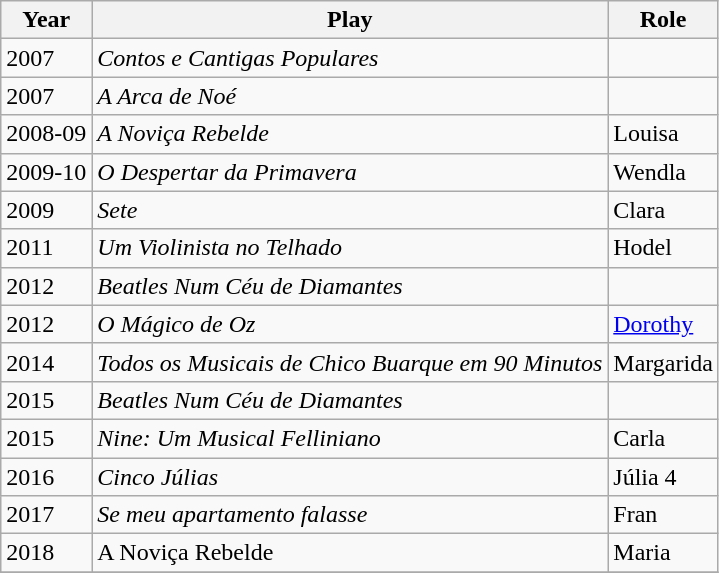<table class="wikitable">
<tr>
<th>Year</th>
<th>Play</th>
<th>Role</th>
</tr>
<tr>
<td>2007</td>
<td><em>Contos e Cantigas Populares</em></td>
<td></td>
</tr>
<tr>
<td>2007</td>
<td><em>A Arca de Noé</em></td>
<td></td>
</tr>
<tr>
<td>2008-09</td>
<td><em>A Noviça Rebelde</em></td>
<td>Louisa</td>
</tr>
<tr>
<td>2009-10</td>
<td><em>O Despertar da Primavera</em></td>
<td>Wendla</td>
</tr>
<tr>
<td>2009</td>
<td><em>Sete</em></td>
<td>Clara</td>
</tr>
<tr>
<td>2011</td>
<td><em>Um Violinista no Telhado</em></td>
<td>Hodel</td>
</tr>
<tr>
<td>2012</td>
<td><em>Beatles Num Céu de Diamantes</em></td>
<td></td>
</tr>
<tr>
<td>2012</td>
<td><em>O Mágico de Oz</em></td>
<td><a href='#'>Dorothy</a></td>
</tr>
<tr>
<td>2014</td>
<td><em>Todos os Musicais de Chico Buarque em 90 Minutos</em></td>
<td>Margarida</td>
</tr>
<tr>
<td>2015</td>
<td><em>Beatles Num Céu de Diamantes</em></td>
<td></td>
</tr>
<tr>
<td>2015</td>
<td><em>Nine: Um Musical Felliniano</em></td>
<td>Carla</td>
</tr>
<tr>
<td>2016</td>
<td><em>Cinco Júlias</em></td>
<td>Júlia 4</td>
</tr>
<tr>
<td>2017</td>
<td><em>Se meu apartamento falasse</em></td>
<td>Fran</td>
</tr>
<tr>
<td>2018</td>
<td>A Noviça Rebelde</td>
<td>Maria</td>
</tr>
<tr>
</tr>
</table>
